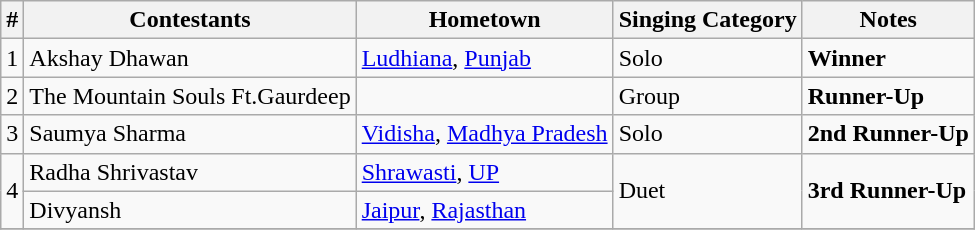<table class="wikitable">
<tr>
<th>#</th>
<th>Contestants</th>
<th>Hometown</th>
<th>Singing Category</th>
<th>Notes</th>
</tr>
<tr>
<td>1</td>
<td>Akshay Dhawan</td>
<td><a href='#'>Ludhiana</a>, <a href='#'>Punjab</a></td>
<td>Solo</td>
<td><strong>Winner</strong></td>
</tr>
<tr>
<td>2</td>
<td>The Mountain Souls Ft.Gaurdeep</td>
<td></td>
<td>Group</td>
<td><strong>Runner-Up</strong></td>
</tr>
<tr>
<td>3</td>
<td>Saumya Sharma</td>
<td><a href='#'>Vidisha</a>, <a href='#'>Madhya Pradesh</a></td>
<td>Solo</td>
<td><strong>2nd Runner-Up</strong></td>
</tr>
<tr>
<td rowspan="2">4</td>
<td>Radha Shrivastav</td>
<td><a href='#'>Shrawasti</a>, <a href='#'>UP</a></td>
<td rowspan="2">Duet</td>
<td rowspan="2"><strong>3rd Runner-Up</strong></td>
</tr>
<tr>
<td>Divyansh</td>
<td><a href='#'>Jaipur</a>, <a href='#'>Rajasthan</a></td>
</tr>
<tr>
</tr>
</table>
